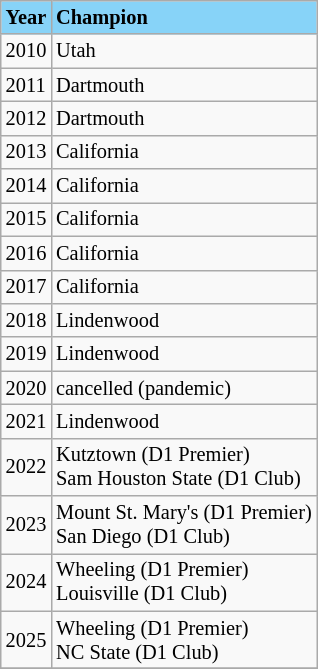<table class="wikitable" style="font-size:85%;">
<tr ! style="background-color: #87D3F8;">
<td><strong>Year</strong></td>
<td><strong>Champion</strong></td>
</tr>
<tr --->
<td>2010</td>
<td>Utah</td>
</tr>
<tr --->
<td>2011</td>
<td>Dartmouth</td>
</tr>
<tr --->
<td>2012</td>
<td>Dartmouth</td>
</tr>
<tr --->
<td>2013</td>
<td>California</td>
</tr>
<tr --->
<td>2014</td>
<td>California</td>
</tr>
<tr --->
<td>2015</td>
<td>California</td>
</tr>
<tr --->
<td>2016</td>
<td>California</td>
</tr>
<tr --->
<td>2017</td>
<td>California</td>
</tr>
<tr --->
<td>2018</td>
<td>Lindenwood</td>
</tr>
<tr --->
<td>2019</td>
<td>Lindenwood</td>
</tr>
<tr --->
<td>2020</td>
<td>cancelled (pandemic)</td>
</tr>
<tr --->
<td>2021</td>
<td>Lindenwood</td>
</tr>
<tr --->
<td>2022</td>
<td>Kutztown (D1 Premier)<br>Sam Houston State (D1 Club)</td>
</tr>
<tr --->
<td>2023</td>
<td>Mount St. Mary's (D1 Premier)<br>San Diego (D1 Club)</td>
</tr>
<tr --->
<td>2024</td>
<td>Wheeling (D1 Premier)<br>Louisville (D1 Club)</td>
</tr>
<tr --->
<td>2025</td>
<td>Wheeling (D1 Premier)<br>NC State (D1 Club)</td>
</tr>
<tr --->
</tr>
</table>
